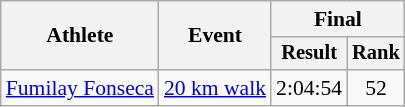<table class=wikitable style="font-size:90%">
<tr>
<th rowspan="2">Athlete</th>
<th rowspan="2">Event</th>
<th colspan="2">Final</th>
</tr>
<tr style="font-size:95%">
<th>Result</th>
<th>Rank</th>
</tr>
<tr align=center>
<td align=left><a href='#'>Fumilay Fonseca</a></td>
<td align=left><a href='#'>20 km walk</a></td>
<td>2:04:54</td>
<td>52</td>
</tr>
</table>
